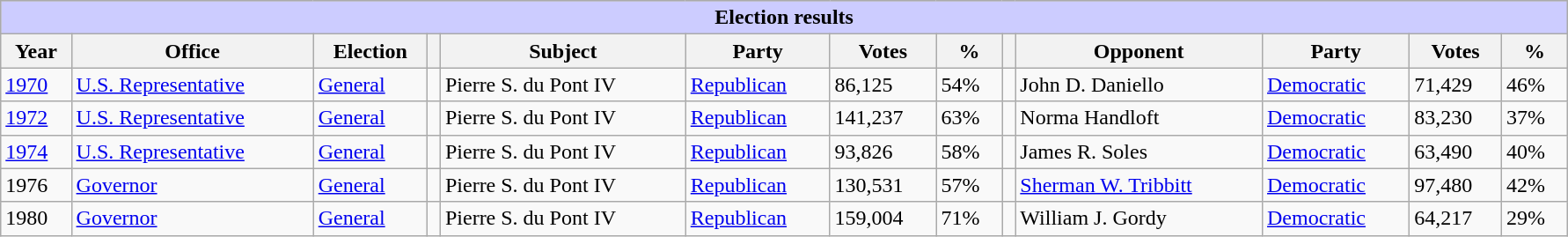<table class=wikitable style="width: 94%" style="text-align: center;" align="center">
<tr bgcolor=#cccccc>
<th colspan=13 style="background: #ccccff;">Election results</th>
</tr>
<tr>
<th><strong>Year</strong></th>
<th><strong>Office</strong></th>
<th><strong>Election</strong></th>
<th></th>
<th><strong>Subject</strong></th>
<th><strong>Party</strong></th>
<th><strong>Votes</strong></th>
<th><strong>%</strong></th>
<th></th>
<th><strong>Opponent</strong></th>
<th><strong>Party</strong></th>
<th><strong>Votes</strong></th>
<th><strong>%</strong></th>
</tr>
<tr>
<td><a href='#'>1970</a></td>
<td><a href='#'>U.S. Representative</a></td>
<td><a href='#'>General</a></td>
<td></td>
<td>Pierre S. du Pont IV</td>
<td><a href='#'>Republican</a></td>
<td>86,125</td>
<td>54%</td>
<td></td>
<td>John D. Daniello</td>
<td><a href='#'>Democratic</a></td>
<td>71,429</td>
<td>46%</td>
</tr>
<tr>
<td><a href='#'>1972</a></td>
<td><a href='#'>U.S. Representative</a></td>
<td><a href='#'>General</a></td>
<td></td>
<td>Pierre S. du Pont IV</td>
<td><a href='#'>Republican</a></td>
<td>141,237</td>
<td>63%</td>
<td></td>
<td>Norma Handloft</td>
<td><a href='#'>Democratic</a></td>
<td>83,230</td>
<td>37%</td>
</tr>
<tr>
<td><a href='#'>1974</a></td>
<td><a href='#'>U.S. Representative</a></td>
<td><a href='#'>General</a></td>
<td></td>
<td>Pierre S. du Pont IV</td>
<td><a href='#'>Republican</a></td>
<td>93,826</td>
<td>58%</td>
<td></td>
<td>James R. Soles</td>
<td><a href='#'>Democratic</a></td>
<td>63,490</td>
<td>40%</td>
</tr>
<tr>
<td>1976</td>
<td><a href='#'>Governor</a></td>
<td><a href='#'>General</a></td>
<td></td>
<td>Pierre S. du Pont IV</td>
<td><a href='#'>Republican</a></td>
<td>130,531</td>
<td>57%</td>
<td></td>
<td><a href='#'>Sherman W. Tribbitt</a></td>
<td><a href='#'>Democratic</a></td>
<td>97,480</td>
<td>42%</td>
</tr>
<tr>
<td>1980</td>
<td><a href='#'>Governor</a></td>
<td><a href='#'>General</a></td>
<td></td>
<td>Pierre S. du Pont IV</td>
<td><a href='#'>Republican</a></td>
<td>159,004</td>
<td>71%</td>
<td></td>
<td>William J. Gordy</td>
<td><a href='#'>Democratic</a></td>
<td>64,217</td>
<td>29%</td>
</tr>
</table>
